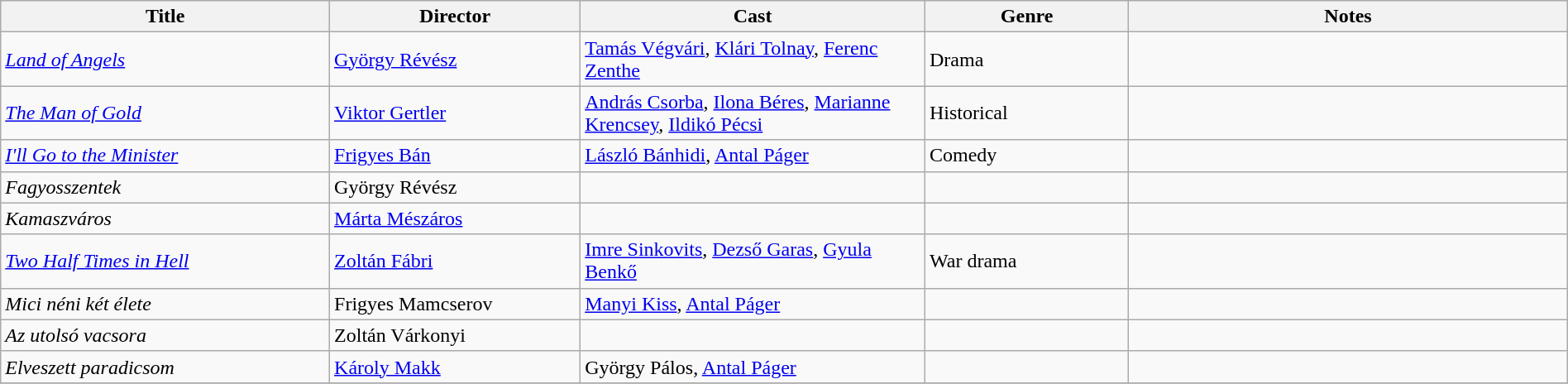<table class="wikitable" width= "100%">
<tr>
<th width=21%>Title</th>
<th width=16%>Director</th>
<th width=22%>Cast</th>
<th width=13%>Genre</th>
<th width=28%>Notes</th>
</tr>
<tr>
<td><em><a href='#'>Land of Angels</a></em></td>
<td><a href='#'>György Révész</a></td>
<td><a href='#'>Tamás Végvári</a>, <a href='#'>Klári Tolnay</a>, <a href='#'>Ferenc Zenthe</a></td>
<td>Drama</td>
<td></td>
</tr>
<tr>
<td><em><a href='#'>The Man of Gold</a></em></td>
<td><a href='#'>Viktor Gertler</a></td>
<td><a href='#'>András Csorba</a>, <a href='#'>Ilona Béres</a>, <a href='#'>Marianne Krencsey</a>, <a href='#'>Ildikó Pécsi</a></td>
<td>Historical</td>
<td></td>
</tr>
<tr>
<td><em><a href='#'>I'll Go to the Minister</a></em></td>
<td><a href='#'>Frigyes Bán</a></td>
<td><a href='#'>László Bánhidi</a>, <a href='#'>Antal Páger</a></td>
<td>Comedy</td>
<td></td>
</tr>
<tr>
<td><em>Fagyosszentek</em></td>
<td>György Révész</td>
<td></td>
<td></td>
<td></td>
</tr>
<tr>
<td><em>Kamaszváros</em></td>
<td><a href='#'>Márta Mészáros</a></td>
<td></td>
<td></td>
<td></td>
</tr>
<tr>
<td><em><a href='#'>Two Half Times in Hell</a></em></td>
<td><a href='#'>Zoltán Fábri</a></td>
<td><a href='#'>Imre Sinkovits</a>, <a href='#'>Dezső Garas</a>, <a href='#'>Gyula Benkő</a></td>
<td>War drama</td>
<td></td>
</tr>
<tr>
<td><em>Mici néni két élete </em></td>
<td>Frigyes Mamcserov</td>
<td><a href='#'>Manyi Kiss</a>, <a href='#'>Antal Páger</a></td>
<td></td>
<td></td>
</tr>
<tr>
<td><em>Az utolsó vacsora </em></td>
<td>Zoltán Várkonyi</td>
<td></td>
<td></td>
<td></td>
</tr>
<tr>
<td><em>Elveszett paradicsom </em></td>
<td><a href='#'>Károly Makk</a></td>
<td>György Pálos, <a href='#'>Antal Páger</a></td>
<td></td>
<td></td>
</tr>
<tr>
</tr>
</table>
